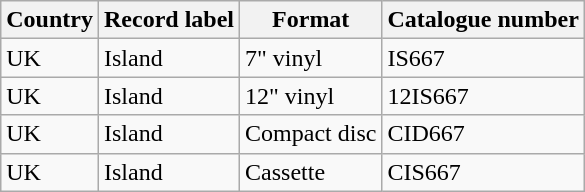<table class="wikitable">
<tr>
<th>Country</th>
<th>Record label</th>
<th>Format</th>
<th>Catalogue number</th>
</tr>
<tr>
<td>UK</td>
<td>Island</td>
<td>7" vinyl</td>
<td>IS667</td>
</tr>
<tr>
<td>UK</td>
<td>Island</td>
<td>12" vinyl</td>
<td>12IS667</td>
</tr>
<tr>
<td>UK</td>
<td>Island</td>
<td>Compact disc</td>
<td>CID667</td>
</tr>
<tr>
<td>UK</td>
<td>Island</td>
<td>Cassette</td>
<td>CIS667</td>
</tr>
</table>
